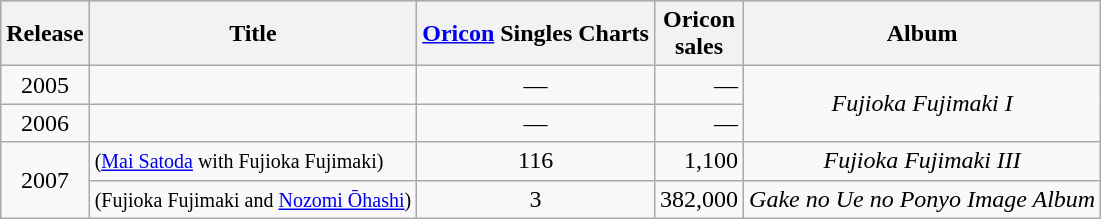<table class="wikitable" style="text-align:center">
<tr bgcolor="#CCCCCC">
<th>Release</th>
<th>Title</th>
<th><a href='#'>Oricon</a> Singles Charts<br></th>
<th>Oricon<br>sales<br></th>
<th>Album</th>
</tr>
<tr>
<td rowspan="1">2005</td>
<td align="left"></td>
<td>—</td>
<td align="right">—</td>
<td rowspan="2"><em>Fujioka Fujimaki I</em></td>
</tr>
<tr>
<td rowspan="1">2006</td>
<td align="left"></td>
<td>—</td>
<td align="right">—</td>
</tr>
<tr>
<td rowspan="2">2007</td>
<td align="left"> <small>(<a href='#'>Mai Satoda</a> with Fujioka Fujimaki)</small></td>
<td>116</td>
<td align="right">1,100</td>
<td rowspan="1"><em>Fujioka Fujimaki III</em></td>
</tr>
<tr>
<td align="left"> <small>(Fujioka Fujimaki and <a href='#'>Nozomi Ōhashi</a>)</small></td>
<td>3</td>
<td align="right">382,000</td>
<td rowspan="1"><em>Gake no Ue no Ponyo Image Album</em></td>
</tr>
</table>
